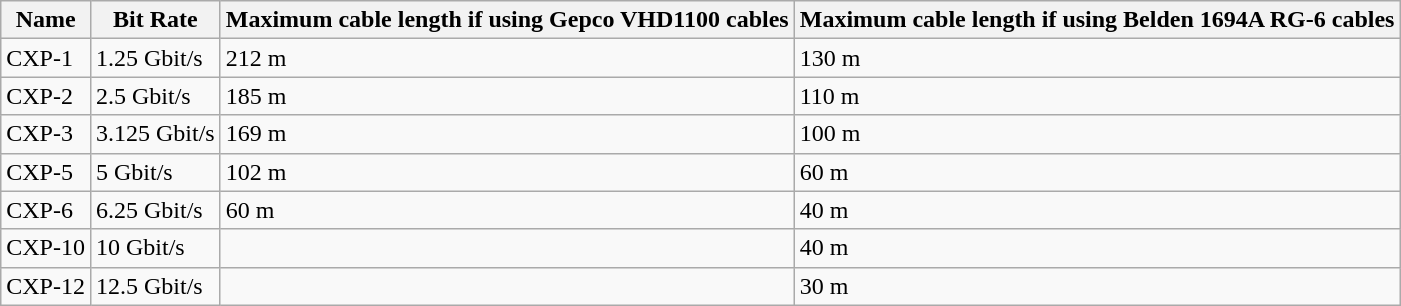<table class="wikitable">
<tr>
<th>Name</th>
<th>Bit Rate</th>
<th>Maximum cable length if using Gepco VHD1100 cables</th>
<th>Maximum cable length if using Belden 1694A RG-6 cables </th>
</tr>
<tr>
<td>CXP-1</td>
<td>1.25 Gbit/s</td>
<td>212 m</td>
<td>130 m</td>
</tr>
<tr>
<td>CXP-2</td>
<td>2.5 Gbit/s</td>
<td>185 m</td>
<td>110 m</td>
</tr>
<tr>
<td>CXP-3</td>
<td>3.125 Gbit/s</td>
<td>169 m</td>
<td>100 m</td>
</tr>
<tr>
<td>CXP-5</td>
<td>5 Gbit/s</td>
<td>102 m</td>
<td>60 m</td>
</tr>
<tr>
<td>CXP-6</td>
<td>6.25 Gbit/s</td>
<td>60 m</td>
<td>40 m</td>
</tr>
<tr>
<td>CXP-10</td>
<td>10 Gbit/s</td>
<td></td>
<td>40 m</td>
</tr>
<tr>
<td>CXP-12</td>
<td>12.5 Gbit/s</td>
<td></td>
<td>30 m</td>
</tr>
</table>
